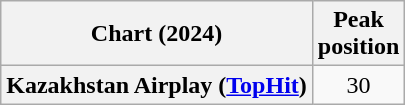<table class="wikitable plainrowheaders" style="text-align:center">
<tr>
<th>Chart (2024)</th>
<th>Peak<br>position</th>
</tr>
<tr>
<th scope="row">Kazakhstan Airplay (<a href='#'>TopHit</a>)</th>
<td>30</td>
</tr>
</table>
